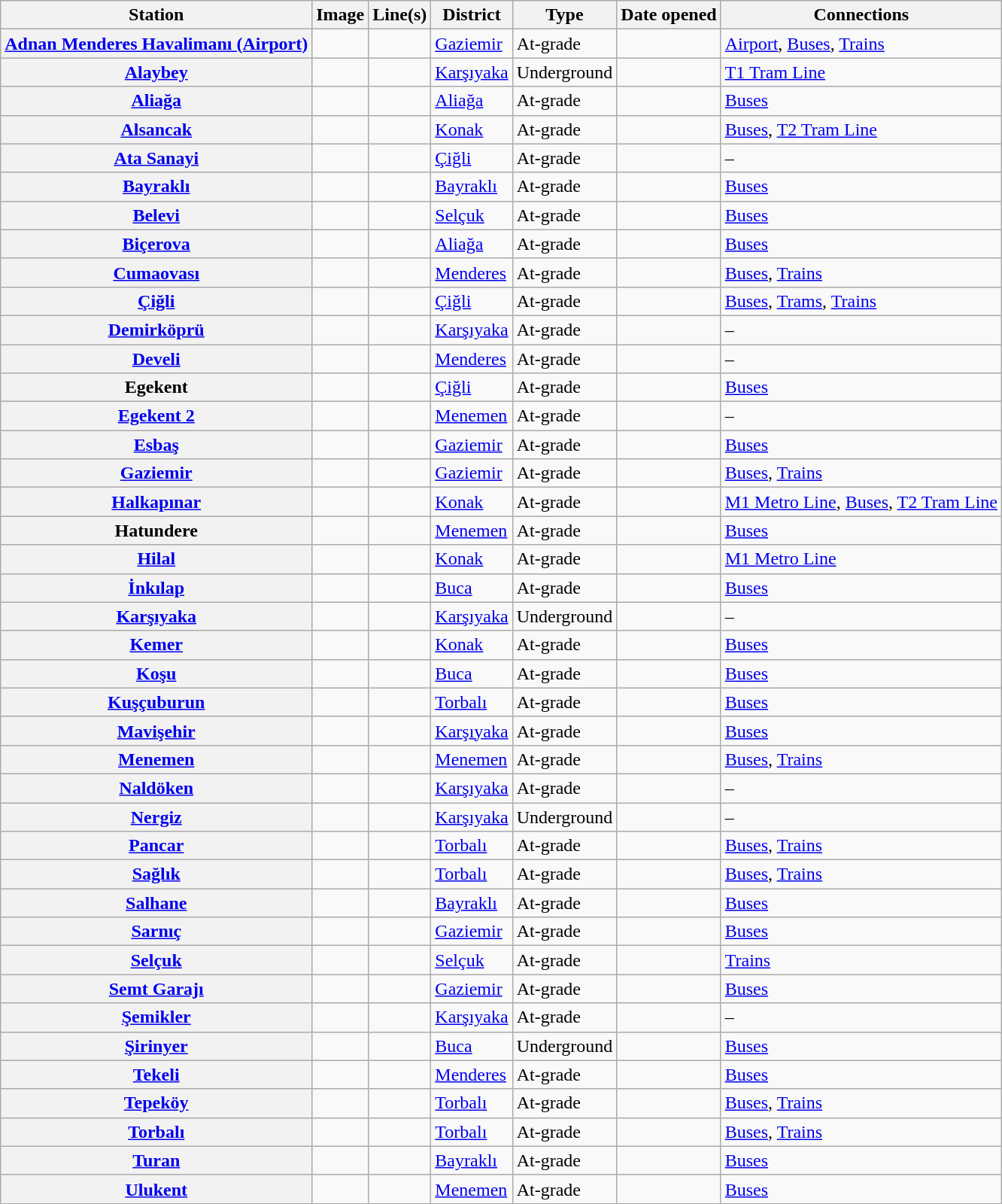<table class="wikitable plainrowheaders sortable">
<tr>
<th scope=col>Station</th>
<th class="unsortable" scope=col>Image</th>
<th scope=col>Line(s)</th>
<th scope=col>District</th>
<th scope=col>Type</th>
<th scope=col>Date opened</th>
<th scope=col>Connections</th>
</tr>
<tr>
<th scope=row><a href='#'>Adnan Menderes Havalimanı (Airport)</a></th>
<td></td>
<td></td>
<td><a href='#'>Gaziemir</a></td>
<td>At-grade</td>
<td></td>
<td><a href='#'>Airport</a>, <a href='#'>Buses</a>, <a href='#'>Trains</a></td>
</tr>
<tr>
<th scope=row><a href='#'>Alaybey</a></th>
<td></td>
<td></td>
<td><a href='#'>Karşıyaka</a></td>
<td>Underground</td>
<td></td>
<td><a href='#'>T1 Tram Line</a></td>
</tr>
<tr>
<th scope=row><a href='#'>Aliağa</a></th>
<td></td>
<td></td>
<td><a href='#'>Aliağa</a></td>
<td>At-grade</td>
<td></td>
<td><a href='#'>Buses</a></td>
</tr>
<tr>
<th scope=row><a href='#'>Alsancak</a></th>
<td></td>
<td></td>
<td><a href='#'>Konak</a></td>
<td>At-grade</td>
<td></td>
<td><a href='#'>Buses</a>, <a href='#'>T2 Tram Line</a></td>
</tr>
<tr>
<th scope=row><a href='#'>Ata Sanayi</a></th>
<td></td>
<td></td>
<td><a href='#'>Çiğli</a></td>
<td>At-grade</td>
<td></td>
<td>–</td>
</tr>
<tr>
<th scope=row><a href='#'>Bayraklı</a></th>
<td></td>
<td></td>
<td><a href='#'>Bayraklı</a></td>
<td>At-grade</td>
<td></td>
<td><a href='#'>Buses</a></td>
</tr>
<tr>
<th scope=row><a href='#'>Belevi</a></th>
<td></td>
<td></td>
<td><a href='#'>Selçuk</a></td>
<td>At-grade</td>
<td></td>
<td><a href='#'>Buses</a></td>
</tr>
<tr>
<th scope=row><a href='#'>Biçerova</a></th>
<td></td>
<td></td>
<td><a href='#'>Aliağa</a></td>
<td>At-grade</td>
<td></td>
<td><a href='#'>Buses</a></td>
</tr>
<tr>
<th scope=row><a href='#'>Cumaovası</a></th>
<td></td>
<td></td>
<td><a href='#'>Menderes</a></td>
<td>At-grade</td>
<td></td>
<td><a href='#'>Buses</a>, <a href='#'>Trains</a></td>
</tr>
<tr>
<th scope=row><a href='#'>Çiğli</a></th>
<td></td>
<td></td>
<td><a href='#'>Çiğli</a></td>
<td>At-grade</td>
<td></td>
<td><a href='#'>Buses</a>, <a href='#'>Trams</a>, <a href='#'>Trains</a></td>
</tr>
<tr>
<th scope=row><a href='#'>Demirköprü</a></th>
<td></td>
<td></td>
<td><a href='#'>Karşıyaka</a></td>
<td>At-grade</td>
<td></td>
<td>–</td>
</tr>
<tr>
<th scope=row><a href='#'>Develi</a></th>
<td></td>
<td></td>
<td><a href='#'>Menderes</a></td>
<td>At-grade</td>
<td></td>
<td>–</td>
</tr>
<tr>
<th scope=row>Egekent</th>
<td></td>
<td></td>
<td><a href='#'>Çiğli</a></td>
<td>At-grade</td>
<td></td>
<td><a href='#'>Buses</a></td>
</tr>
<tr>
<th scope=row><a href='#'>Egekent 2</a></th>
<td></td>
<td></td>
<td><a href='#'>Menemen</a></td>
<td>At-grade</td>
<td></td>
<td>–</td>
</tr>
<tr>
<th scope=row><a href='#'>Esbaş</a></th>
<td></td>
<td></td>
<td><a href='#'>Gaziemir</a></td>
<td>At-grade</td>
<td></td>
<td><a href='#'>Buses</a></td>
</tr>
<tr>
<th scope=row><a href='#'>Gaziemir</a></th>
<td></td>
<td></td>
<td><a href='#'>Gaziemir</a></td>
<td>At-grade</td>
<td></td>
<td><a href='#'>Buses</a>, <a href='#'>Trains</a></td>
</tr>
<tr>
<th scope=row><a href='#'>Halkapınar</a></th>
<td></td>
<td></td>
<td><a href='#'>Konak</a></td>
<td>At-grade</td>
<td></td>
<td><a href='#'>M1 Metro Line</a>, <a href='#'>Buses</a>, <a href='#'>T2 Tram Line</a></td>
</tr>
<tr>
<th scope=row>Hatundere</th>
<td></td>
<td></td>
<td><a href='#'>Menemen</a></td>
<td>At-grade</td>
<td></td>
<td><a href='#'>Buses</a></td>
</tr>
<tr>
<th scope=row><a href='#'>Hilal</a></th>
<td></td>
<td></td>
<td><a href='#'>Konak</a></td>
<td>At-grade</td>
<td></td>
<td><a href='#'>M1 Metro Line</a></td>
</tr>
<tr>
<th scope=row><a href='#'>İnkılap</a></th>
<td></td>
<td></td>
<td><a href='#'>Buca</a></td>
<td>At-grade</td>
<td></td>
<td><a href='#'>Buses</a></td>
</tr>
<tr>
<th scope=row><a href='#'>Karşıyaka</a></th>
<td></td>
<td></td>
<td><a href='#'>Karşıyaka</a></td>
<td>Underground</td>
<td></td>
<td>–</td>
</tr>
<tr>
<th scope=row><a href='#'>Kemer</a></th>
<td></td>
<td></td>
<td><a href='#'>Konak</a></td>
<td>At-grade</td>
<td></td>
<td><a href='#'>Buses</a></td>
</tr>
<tr>
<th scope=row><a href='#'>Koşu</a></th>
<td></td>
<td></td>
<td><a href='#'>Buca</a></td>
<td>At-grade</td>
<td></td>
<td><a href='#'>Buses</a></td>
</tr>
<tr>
<th scope=row><a href='#'>Kuşçuburun</a></th>
<td></td>
<td></td>
<td><a href='#'>Torbalı</a></td>
<td>At-grade</td>
<td></td>
<td><a href='#'>Buses</a></td>
</tr>
<tr>
<th scope=row><a href='#'>Mavişehir</a></th>
<td></td>
<td></td>
<td><a href='#'>Karşıyaka</a></td>
<td>At-grade</td>
<td></td>
<td><a href='#'>Buses</a></td>
</tr>
<tr>
<th scope=row><a href='#'>Menemen</a></th>
<td></td>
<td></td>
<td><a href='#'>Menemen</a></td>
<td>At-grade</td>
<td></td>
<td><a href='#'>Buses</a>, <a href='#'>Trains</a></td>
</tr>
<tr>
<th scope=row><a href='#'>Naldöken</a></th>
<td></td>
<td></td>
<td><a href='#'>Karşıyaka</a></td>
<td>At-grade</td>
<td></td>
<td>–</td>
</tr>
<tr>
<th scope=row><a href='#'>Nergiz</a></th>
<td></td>
<td></td>
<td><a href='#'>Karşıyaka</a></td>
<td>Underground</td>
<td></td>
<td>–</td>
</tr>
<tr>
<th scope=row><a href='#'>Pancar</a></th>
<td></td>
<td></td>
<td><a href='#'>Torbalı</a></td>
<td>At-grade</td>
<td></td>
<td><a href='#'>Buses</a>, <a href='#'>Trains</a></td>
</tr>
<tr>
<th scope=row><a href='#'>Sağlık</a></th>
<td></td>
<td></td>
<td><a href='#'>Torbalı</a></td>
<td>At-grade</td>
<td></td>
<td><a href='#'>Buses</a>, <a href='#'>Trains</a></td>
</tr>
<tr>
<th scope=row><a href='#'>Salhane</a></th>
<td></td>
<td></td>
<td><a href='#'>Bayraklı</a></td>
<td>At-grade</td>
<td></td>
<td><a href='#'>Buses</a></td>
</tr>
<tr>
<th scope=row><a href='#'>Sarnıç</a></th>
<td></td>
<td></td>
<td><a href='#'>Gaziemir</a></td>
<td>At-grade</td>
<td></td>
<td><a href='#'>Buses</a></td>
</tr>
<tr>
<th scope=row><a href='#'>Selçuk</a></th>
<td></td>
<td></td>
<td><a href='#'>Selçuk</a></td>
<td>At-grade</td>
<td></td>
<td><a href='#'>Trains</a></td>
</tr>
<tr>
<th scope=row><a href='#'>Semt Garajı</a></th>
<td></td>
<td></td>
<td><a href='#'>Gaziemir</a></td>
<td>At-grade</td>
<td></td>
<td><a href='#'>Buses</a></td>
</tr>
<tr>
<th scope=row><a href='#'>Şemikler</a></th>
<td></td>
<td></td>
<td><a href='#'>Karşıyaka</a></td>
<td>At-grade</td>
<td></td>
<td>–</td>
</tr>
<tr>
<th scope=row><a href='#'>Şirinyer</a></th>
<td></td>
<td></td>
<td><a href='#'>Buca</a></td>
<td>Underground</td>
<td></td>
<td><a href='#'>Buses</a></td>
</tr>
<tr>
<th scope=row><a href='#'>Tekeli</a></th>
<td></td>
<td></td>
<td><a href='#'>Menderes</a></td>
<td>At-grade</td>
<td></td>
<td><a href='#'>Buses</a></td>
</tr>
<tr>
<th scope=row><a href='#'>Tepeköy</a></th>
<td></td>
<td></td>
<td><a href='#'>Torbalı</a></td>
<td>At-grade</td>
<td></td>
<td><a href='#'>Buses</a>, <a href='#'>Trains</a></td>
</tr>
<tr>
<th scope=row><a href='#'>Torbalı</a></th>
<td></td>
<td></td>
<td><a href='#'>Torbalı</a></td>
<td>At-grade</td>
<td></td>
<td><a href='#'>Buses</a>, <a href='#'>Trains</a></td>
</tr>
<tr>
<th scope=row><a href='#'>Turan</a></th>
<td></td>
<td></td>
<td><a href='#'>Bayraklı</a></td>
<td>At-grade</td>
<td></td>
<td><a href='#'>Buses</a></td>
</tr>
<tr>
<th scope=row><a href='#'>Ulukent</a></th>
<td></td>
<td></td>
<td><a href='#'>Menemen</a></td>
<td>At-grade</td>
<td></td>
<td><a href='#'>Buses</a></td>
</tr>
</table>
